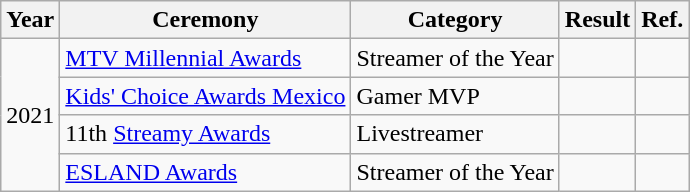<table class="wikitable sortable">
<tr>
<th>Year</th>
<th>Ceremony</th>
<th>Category</th>
<th>Result</th>
<th class="unsortable">Ref.</th>
</tr>
<tr>
<td rowspan="4">2021</td>
<td><a href='#'>MTV Millennial Awards</a></td>
<td>Streamer of the Year</td>
<td></td>
<td align="center"></td>
</tr>
<tr>
<td><a href='#'>Kids' Choice Awards Mexico</a></td>
<td>Gamer MVP</td>
<td></td>
<td align="center"></td>
</tr>
<tr>
<td>11th <a href='#'>Streamy Awards</a></td>
<td>Livestreamer</td>
<td></td>
<td align="center"></td>
</tr>
<tr>
<td><a href='#'>ESLAND Awards</a></td>
<td>Streamer of the Year</td>
<td></td>
<td align="center"></td>
</tr>
</table>
